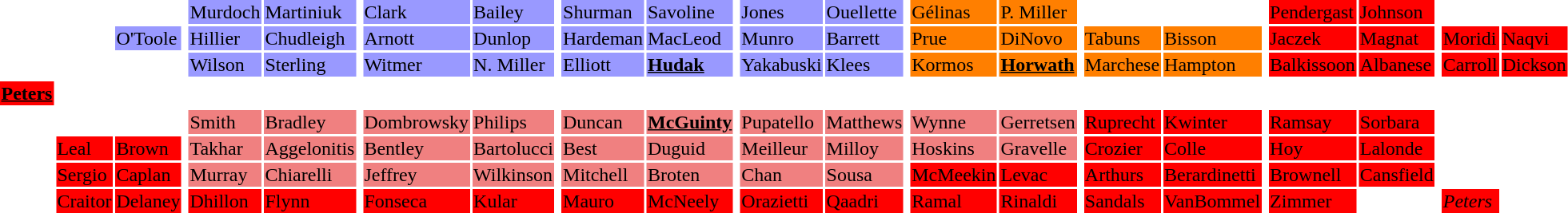<table style="">
<tr>
<td></td>
<td></td>
<td></td>
<td></td>
<td></td>
<td></td>
<td></td>
<td></td>
<td></td>
<td></td>
<td></td>
<td></td>
<td></td>
<td></td>
<td></td>
<td></td>
<td></td>
<td></td>
<td></td>
<td></td>
</tr>
<tr>
<td></td>
<td></td>
<td></td>
<td></td>
<td bgcolor="9999ff" border="1"><span>Murdoch</span></td>
<td bgcolor="9999ff" border="1"><span>Martiniuk</span></td>
<td></td>
<td bgcolor="9999ff" border="1"><span>Clark</span></td>
<td bgcolor="9999ff" border="1"><span>Bailey</span></td>
<td></td>
<td bgcolor="9999ff" border="1"><span>Shurman</span></td>
<td bgcolor="9999ff" border="1"><span>Savoline</span></td>
<td></td>
<td bgcolor="9999ff" border="1"><span>Jones</span></td>
<td bgcolor="9999ff" border="1"><span>Ouellette</span></td>
<td></td>
<td bgcolor="#FF7F00" border="1"><span>Gélinas</span></td>
<td bgcolor="#FF7F00" border="1"><span>P. Miller</span></td>
<td></td>
<td></td>
<td></td>
<td></td>
<td bgcolor="#FF0000" border="1"><span>Pendergast</span></td>
<td bgcolor="#FF0000" border="1"><span>Johnson</span></td>
<td></td>
<td></td>
<td></td>
<td></td>
</tr>
<tr>
<td></td>
<td></td>
<td bgcolor="9999ff" border="1"><span>O'Toole</span></td>
<td></td>
<td bgcolor="9999ff" border="1"><span>Hillier</span></td>
<td bgcolor="9999ff" border="1"><span>Chudleigh</span></td>
<td></td>
<td bgcolor="9999ff" border="1"><span>Arnott</span></td>
<td bgcolor="9999ff" border="1"><span>Dunlop</span></td>
<td></td>
<td bgcolor="9999ff" border="1"><span>Hardeman</span></td>
<td bgcolor="9999ff" border="1"><span>MacLeod</span></td>
<td></td>
<td bgcolor="9999ff" border="1"><span>Munro</span></td>
<td bgcolor="9999ff" border="1"><span>Barrett</span></td>
<td></td>
<td bgcolor="#FF7F00" border="1"><span>Prue</span></td>
<td bgcolor="#FF7F00" border="1"><span>DiNovo</span></td>
<td></td>
<td bgcolor="#FF7F00" border="1"><span>Tabuns</span></td>
<td bgcolor="#FF7F00" border="1"><span>Bisson</span></td>
<td></td>
<td bgcolor="#FF0000" border="1"><span>Jaczek</span></td>
<td bgcolor="#FF0000" border="1"><span>Magnat</span></td>
<td></td>
<td bgcolor="#FF0000" border="1"><span>Moridi</span></td>
<td bgcolor="#FF0000" border="1"><span>Naqvi</span></td>
</tr>
<tr>
<td></td>
<td></td>
<td></td>
<td></td>
<td bgcolor="9999ff" border="1"><span>Wilson</span></td>
<td bgcolor="9999ff" border="1"><span>Sterling</span></td>
<td></td>
<td bgcolor="9999ff" border="1"><span>Witmer</span></td>
<td bgcolor="9999ff" border="1"><span>N. Miller</span></td>
<td></td>
<td bgcolor="9999ff" border="1"><span>Elliott</span></td>
<td bgcolor="9999ff" border="1"><span><u><strong>Hudak</strong></u></span></td>
<td></td>
<td bgcolor="9999ff" border="1"><span>Yakabuski</span></td>
<td bgcolor="9999ff" border="1"><span>Klees</span></td>
<td></td>
<td bgcolor="#FF7F00" border="1"><span>Kormos</span></td>
<td bgcolor="#FF7F00" border="1"><span><u><strong>Horwath</strong></u></span></td>
<td></td>
<td bgcolor="#FF7F00" border="1"><span>Marchese</span></td>
<td bgcolor="#FF7F00" border="1"><span>Hampton</span></td>
<td></td>
<td bgcolor="#FF0000" border="1"><span>Balkissoon</span></td>
<td bgcolor="#FF0000" border="1"><span>Albanese</span></td>
<td></td>
<td bgcolor="#FF0000" border="1"><span>Carroll</span></td>
<td bgcolor="#FF0000" border="1"><span>Dickson</span></td>
<td></td>
</tr>
<tr>
</tr>
<tr>
<td bgcolor="#FF0000" border="1"><span><u><strong>Peters</strong></u></span></td>
</tr>
<tr>
</tr>
<tr>
<td></td>
<td></td>
<td></td>
<td></td>
<td bgcolor="lightcoral" border="1"><span>Smith</span></td>
<td bgcolor="lightcoral" border="1"><span>Bradley</span></td>
<td></td>
<td bgcolor="lightcoral" border="1"><span>Dombrowsky</span></td>
<td bgcolor="lightcoral" border="1"><span>Philips</span></td>
<td></td>
<td bgcolor="lightcoral" border="1"><span>Duncan</span></td>
<td bgcolor="lightcoral" border="1"><span><u><strong>McGuinty</strong></u></span></td>
<td></td>
<td bgcolor="lightcoral" border="1"><span>Pupatello</span></td>
<td bgcolor="lightcoral" border="1"><span>Matthews</span></td>
<td></td>
<td bgcolor="lightcoral" border="1"><span>Wynne</span></td>
<td bgcolor="lightcoral" border="1"><span>Gerretsen</span></td>
<td></td>
<td bgcolor="#FF0000" border="1"><span>Ruprecht</span></td>
<td bgcolor="#FF0000" border="1"><span>Kwinter</span></td>
<td></td>
<td bgcolor="#FF0000" border="1"><span>Ramsay</span></td>
<td bgcolor="#FF0000" border="1"><span>Sorbara</span></td>
<td></td>
<td></td>
<td></td>
<td></td>
</tr>
<tr>
<td></td>
<td bgcolor="#FF0000" border="1"><span>Leal</span></td>
<td bgcolor="#FF0000" border="1"><span>Brown</span></td>
<td></td>
<td bgcolor="lightcoral" border="1"><span>Takhar</span></td>
<td bgcolor="lightcoral" border="1"><span>Aggelonitis</span></td>
<td></td>
<td bgcolor="lightcoral" border="1"><span>Bentley</span></td>
<td bgcolor="lightcoral" border="1"><span>Bartolucci</span></td>
<td></td>
<td bgcolor="lightcoral" border="1"><span>Best</span></td>
<td bgcolor="lightcoral" border="1"><span>Duguid</span></td>
<td></td>
<td bgcolor="lightcoral" border="1"><span>Meilleur</span></td>
<td bgcolor="lightcoral" border="1"><span>Milloy</span></td>
<td></td>
<td bgcolor="lightcoral" border="1"><span>Hoskins</span></td>
<td bgcolor="lightcoral" border="1"><span>Gravelle</span></td>
<td></td>
<td bgcolor="#FF0000" border="1"><span>Crozier</span></td>
<td bgcolor="#FF0000" border="1"><span>Colle</span></td>
<td></td>
<td bgcolor="#FF0000" border="1"><span>Hoy</span></td>
<td bgcolor="#FF0000" border="1"><span>Lalonde</span></td>
<td></td>
<td></td>
<td></td>
<td></td>
</tr>
<tr>
<td></td>
<td bgcolor="#FF0000" border="1"><span>Sergio</span></td>
<td bgcolor="#FF0000" border="1"><span>Caplan</span></td>
<td></td>
<td bgcolor="lightcoral" border="1"><span>Murray</span></td>
<td bgcolor="lightcoral" border="1"><span>Chiarelli</span></td>
<td></td>
<td bgcolor="lightcoral" border="1"><span>Jeffrey</span></td>
<td bgcolor="lightcoral" border="1"><span>Wilkinson</span></td>
<td></td>
<td bgcolor="lightcoral" border="1"><span>Mitchell</span></td>
<td bgcolor="lightcoral" border="1"><span>Broten</span></td>
<td></td>
<td bgcolor="lightcoral" border="1"><span>Chan</span></td>
<td bgcolor="lightcoral" border="1"><span>Sousa</span></td>
<td></td>
<td bgcolor="#FF0000" border="1"><span>McMeekin</span></td>
<td bgcolor="#FF0000" border="1"><span>Levac</span></td>
<td></td>
<td bgcolor="#FF0000" border="1"><span>Arthurs</span></td>
<td bgcolor="#FF0000" border="1"><span>Berardinetti</span></td>
<td></td>
<td bgcolor="#FF0000" border="1"><span>Brownell</span></td>
<td bgcolor="#FF0000" border="1"><span>Cansfield</span></td>
<td></td>
<td></td>
<td></td>
<td></td>
</tr>
<tr>
<td></td>
<td bgcolor="#FF0000" border="1"><span>Craitor</span></td>
<td bgcolor="#FF0000" border="1"><span>Delaney</span></td>
<td></td>
<td bgcolor="#FF0000" border="1"><span>Dhillon</span></td>
<td bgcolor="#FF0000" border="1"><span>Flynn</span></td>
<td></td>
<td bgcolor="#FF0000" border="1"><span>Fonseca</span></td>
<td bgcolor="#FF0000" border="1"><span>Kular</span></td>
<td></td>
<td bgcolor="#FF0000" border="1"><span>Mauro</span></td>
<td bgcolor="#FF0000" border="1"><span>McNeely</span></td>
<td></td>
<td bgcolor="#FF0000" border="1"><span>Orazietti</span></td>
<td bgcolor="#FF0000" border="1"><span>Qaadri</span></td>
<td></td>
<td bgcolor="#FF0000" border="1"><span>Ramal</span></td>
<td bgcolor="#FF0000" border="1"><span>Rinaldi</span></td>
<td></td>
<td bgcolor="#FF0000" border="1"><span>Sandals</span></td>
<td bgcolor="#FF0000" border="1"><span>VanBommel</span></td>
<td></td>
<td bgcolor="#FF0000" border="1"><span>Zimmer</span></td>
<td></td>
<td></td>
<td bgcolor="#FF0000" border="1"><span><em>Peters</em></span></td>
<td></td>
<td></td>
</tr>
</table>
